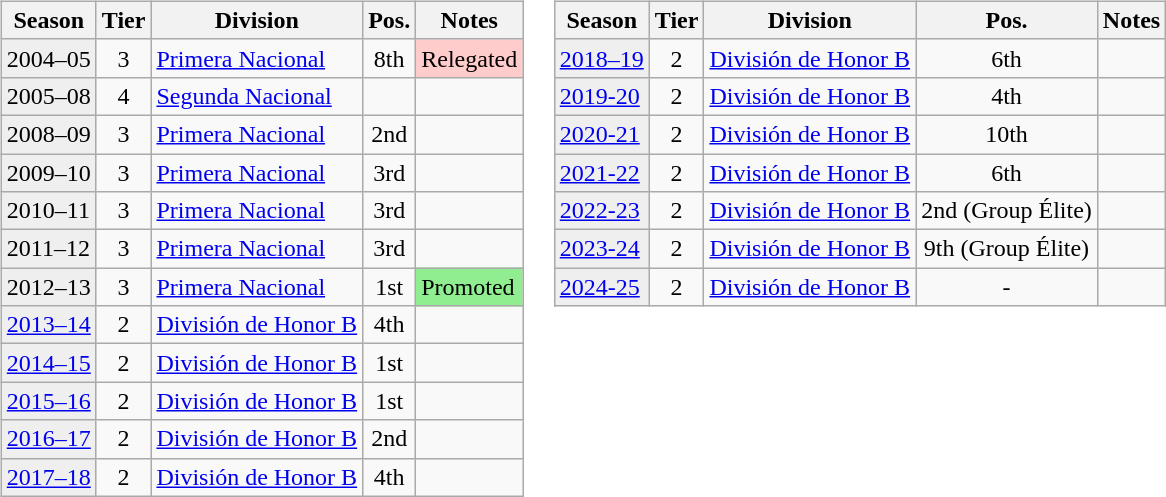<table>
<tr>
<td valign="top" width=0%><br><table class="wikitable">
<tr>
<th>Season</th>
<th>Tier</th>
<th>Division</th>
<th>Pos.</th>
<th>Notes</th>
</tr>
<tr>
<td style="background:#efefef;">2004–05</td>
<td align="center">3</td>
<td><a href='#'>Primera Nacional</a></td>
<td align="center">8th</td>
<td style="background:#ffcccc">Relegated</td>
</tr>
<tr>
<td style="background:#efefef;">2005–08</td>
<td align="center">4</td>
<td><a href='#'>Segunda Nacional</a></td>
<td align="center"></td>
<td></td>
</tr>
<tr>
<td style="background:#efefef;">2008–09</td>
<td align="center">3</td>
<td><a href='#'>Primera Nacional</a></td>
<td align="center">2nd</td>
<td></td>
</tr>
<tr>
<td style="background:#efefef;">2009–10</td>
<td align="center">3</td>
<td><a href='#'>Primera Nacional</a></td>
<td align="center">3rd</td>
<td></td>
</tr>
<tr>
<td style="background:#efefef;">2010–11</td>
<td align="center">3</td>
<td><a href='#'>Primera Nacional</a></td>
<td align="center">3rd</td>
<td></td>
</tr>
<tr>
<td style="background:#efefef;">2011–12</td>
<td align="center">3</td>
<td><a href='#'>Primera Nacional</a></td>
<td align="center">3rd</td>
<td></td>
</tr>
<tr>
<td style="background:#efefef;">2012–13</td>
<td align="center">3</td>
<td><a href='#'>Primera Nacional</a></td>
<td align="center">1st</td>
<td style="background:#90EE90">Promoted</td>
</tr>
<tr>
<td style="background:#efefef;"><a href='#'>2013–14</a></td>
<td align="center">2</td>
<td><a href='#'>División de Honor B</a></td>
<td align="center">4th</td>
<td></td>
</tr>
<tr>
<td style="background:#efefef;"><a href='#'>2014–15</a></td>
<td align="center">2</td>
<td><a href='#'>División de Honor B</a></td>
<td align="center">1st</td>
<td></td>
</tr>
<tr>
<td style="background:#efefef;"><a href='#'>2015–16</a></td>
<td align="center">2</td>
<td><a href='#'>División de Honor B</a></td>
<td align="center">1st</td>
<td></td>
</tr>
<tr>
<td style="background:#efefef;"><a href='#'>2016–17</a></td>
<td align="center">2</td>
<td><a href='#'>División de Honor B</a></td>
<td align="center">2nd</td>
<td></td>
</tr>
<tr>
<td style="background:#efefef;"><a href='#'>2017–18</a></td>
<td align="center">2</td>
<td><a href='#'>División de Honor B</a></td>
<td align="center">4th</td>
<td></td>
</tr>
</table>
</td>
<td valign="top" width=0%><br><table class="wikitable">
<tr>
<th>Season</th>
<th>Tier</th>
<th>Division</th>
<th>Pos.</th>
<th>Notes</th>
</tr>
<tr>
<td style="background:#efefef;"><a href='#'>2018–19</a></td>
<td align="center">2</td>
<td><a href='#'>División de Honor B</a></td>
<td align="center">6th</td>
<td></td>
</tr>
<tr>
<td style="background:#efefef;"><a href='#'>2019-20</a></td>
<td align="center">2</td>
<td><a href='#'>División de Honor B</a></td>
<td align="center">4th</td>
<td></td>
</tr>
<tr>
<td style="background:#efefef;"><a href='#'>2020-21</a></td>
<td align="center">2</td>
<td><a href='#'>División de Honor B</a></td>
<td align="center">10th</td>
<td></td>
</tr>
<tr>
<td style="background:#efefef;"><a href='#'>2021-22</a></td>
<td align="center">2</td>
<td><a href='#'>División de Honor B</a></td>
<td align="center">6th</td>
<td></td>
</tr>
<tr>
<td style="background:#efefef;"><a href='#'>2022-23</a></td>
<td align="center">2</td>
<td><a href='#'>División de Honor B</a></td>
<td align="center">2nd (Group Élite)</td>
<td></td>
</tr>
<tr>
<td style="background:#efefef;"><a href='#'>2023-24</a></td>
<td align="center">2</td>
<td><a href='#'>División de Honor B</a></td>
<td align="center">9th (Group Élite)</td>
<td></td>
</tr>
<tr>
<td style="background:#efefef;"><a href='#'>2024-25</a></td>
<td align="center">2</td>
<td><a href='#'>División de Honor B</a></td>
<td align="center">-</td>
<td></td>
</tr>
</table>
</td>
</tr>
</table>
